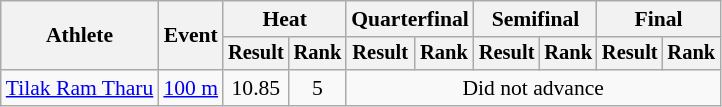<table class="wikitable" style="font-size:90%">
<tr>
<th rowspan="2">Athlete</th>
<th rowspan="2">Event</th>
<th colspan="2">Heat</th>
<th colspan="2">Quarterfinal</th>
<th colspan="2">Semifinal</th>
<th colspan="2">Final</th>
</tr>
<tr style="font-size:95%">
<th>Result</th>
<th>Rank</th>
<th>Result</th>
<th>Rank</th>
<th>Result</th>
<th>Rank</th>
<th>Result</th>
<th>Rank</th>
</tr>
<tr align=center>
<td align=left><a href='#'>Tilak Ram Tharu</a></td>
<td align=left><a href='#'>100 m</a></td>
<td>10.85</td>
<td>5</td>
<td colspan=6>Did not advance</td>
</tr>
</table>
